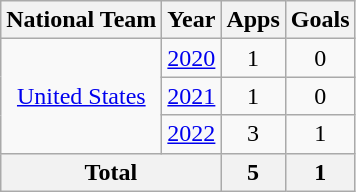<table class="wikitable" style="text-align:center">
<tr>
<th>National Team</th>
<th>Year</th>
<th>Apps</th>
<th>Goals</th>
</tr>
<tr>
<td rowspan=3><a href='#'>United States</a></td>
<td><a href='#'>2020</a></td>
<td>1</td>
<td>0</td>
</tr>
<tr>
<td><a href='#'>2021</a></td>
<td>1</td>
<td>0</td>
</tr>
<tr>
<td><a href='#'>2022</a></td>
<td>3</td>
<td>1</td>
</tr>
<tr>
<th colspan=2>Total</th>
<th>5</th>
<th>1</th>
</tr>
</table>
